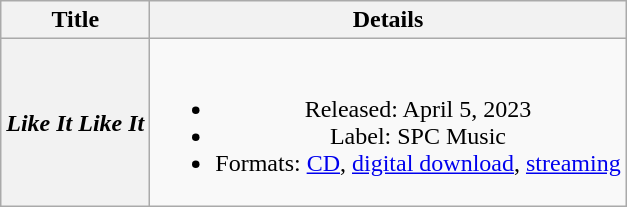<table class="wikitable plainrowheaders" style="text-align:center">
<tr>
<th scope="col">Title</th>
<th scope="col">Details</th>
</tr>
<tr>
<th scope="row"><em>Like It Like It</em></th>
<td><br><ul><li>Released: April 5, 2023 </li><li>Label: SPC Music </li><li>Formats: <a href='#'>CD</a>, <a href='#'>digital download</a>, <a href='#'>streaming</a></li></ul></td>
</tr>
</table>
